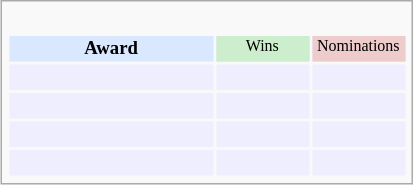<table class="infobox" style="width: 22em; text-align: left; font-size: 78%; vertical-align: middle;">
<tr>
<td colspan="3" style="text-align:center;"> <br> </td>
</tr>
<tr style="background:#d9e8ff; text-align:center;">
<th style="vertical-align: middle;">Award</th>
<td style="background:#cec; font-size:8pt; width:60px;">Wins</td>
<td style="background:#ecc; font-size:8pt; width:60px;">Nominations</td>
</tr>
<tr style="background:#eef;">
<td style="text-align:center;"><br></td>
<td></td>
<td></td>
</tr>
<tr style="background:#eef;">
<td style="text-align:center;"><br></td>
<td></td>
<td></td>
</tr>
<tr style="background:#eef;">
<td style="text-align:center;"><br></td>
<td></td>
<td></td>
</tr>
<tr style="background:#eef;">
<td style="text-align:center;"><br></td>
<td></td>
<td></td>
</tr>
</table>
